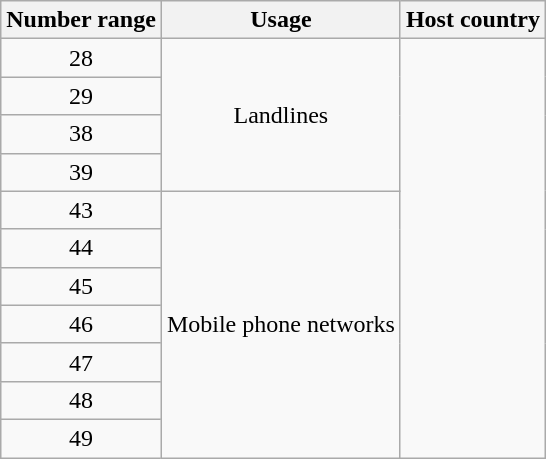<table class="wikitable" style="text-align:center">
<tr>
<th>Number range</th>
<th>Usage</th>
<th>Host country</th>
</tr>
<tr>
<td>28</td>
<td rowspan="4">Landlines</td>
<td rowspan="11"></td>
</tr>
<tr>
<td>29</td>
</tr>
<tr>
<td>38</td>
</tr>
<tr>
<td>39</td>
</tr>
<tr>
<td>43</td>
<td rowspan="7">Mobile phone networks</td>
</tr>
<tr>
<td>44</td>
</tr>
<tr>
<td>45</td>
</tr>
<tr>
<td>46</td>
</tr>
<tr>
<td>47</td>
</tr>
<tr>
<td>48</td>
</tr>
<tr>
<td>49</td>
</tr>
</table>
